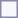<table style="border:1px solid #8888aa; background-color:#f7f8ff; padding:5px; font-size:95%; margin: 0px 12px 12px 0px;">
</table>
